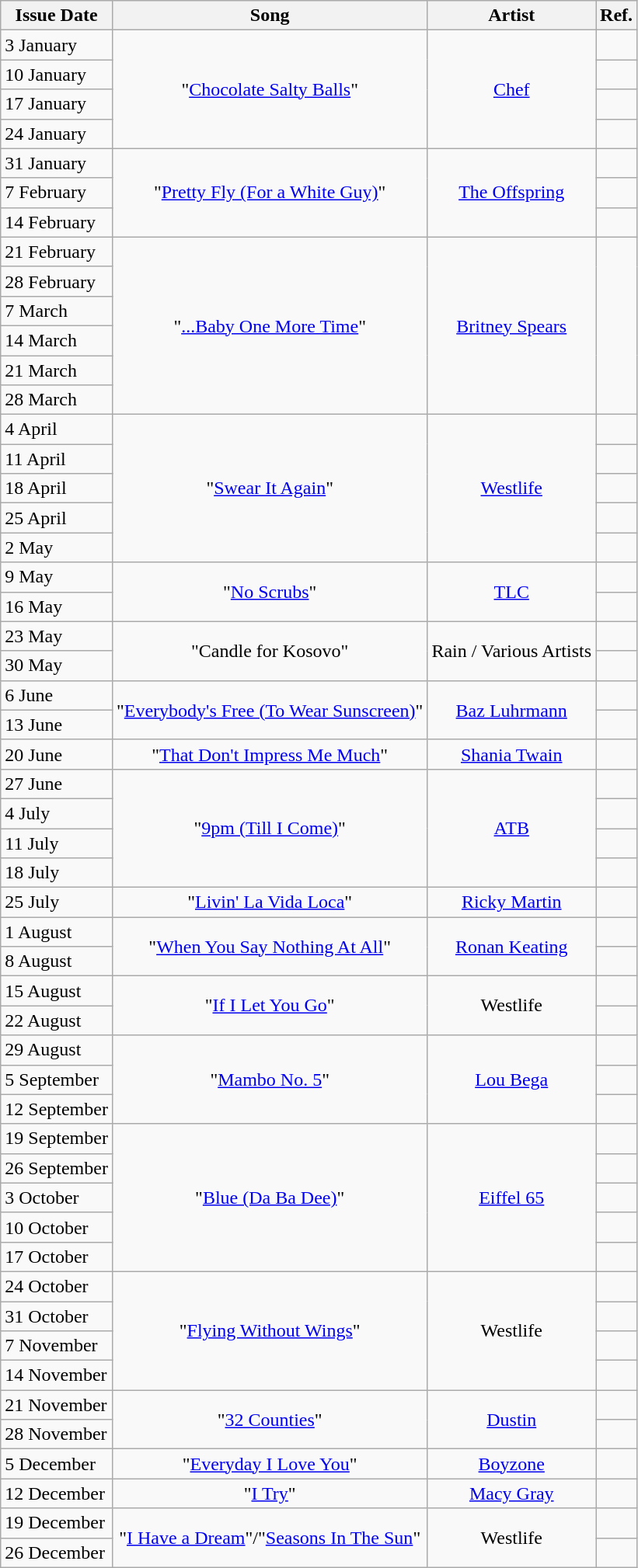<table class="wikitable">
<tr>
<th>Issue Date</th>
<th>Song</th>
<th>Artist</th>
<th>Ref.</th>
</tr>
<tr>
<td>3 January</td>
<td align=center rowspan=4>"<a href='#'>Chocolate Salty Balls</a>"</td>
<td align=center rowspan=4><a href='#'>Chef</a></td>
<td></td>
</tr>
<tr>
<td>10 January</td>
<td></td>
</tr>
<tr>
<td>17 January</td>
<td></td>
</tr>
<tr>
<td>24 January</td>
<td></td>
</tr>
<tr>
<td>31 January</td>
<td align=center rowspan=3>"<a href='#'>Pretty Fly (For a White Guy)</a>"</td>
<td align=center rowspan=3><a href='#'>The Offspring</a></td>
<td></td>
</tr>
<tr>
<td>7 February</td>
<td></td>
</tr>
<tr>
<td>14 February</td>
<td></td>
</tr>
<tr>
<td>21 February</td>
<td align=center rowspan=6>"<a href='#'>...Baby One More Time</a>"</td>
<td align=center rowspan=6><a href='#'>Britney Spears</a></td>
<td rowspan="6"></td>
</tr>
<tr>
<td>28 February</td>
</tr>
<tr>
<td>7 March</td>
</tr>
<tr>
<td>14 March</td>
</tr>
<tr>
<td>21 March</td>
</tr>
<tr>
<td>28 March</td>
</tr>
<tr>
<td>4 April</td>
<td align=center rowspan=5>"<a href='#'>Swear It Again</a>"</td>
<td align=center rowspan=5><a href='#'>Westlife</a></td>
<td></td>
</tr>
<tr>
<td>11 April</td>
<td></td>
</tr>
<tr>
<td>18 April</td>
<td></td>
</tr>
<tr>
<td>25 April</td>
<td></td>
</tr>
<tr>
<td>2 May</td>
<td></td>
</tr>
<tr>
<td>9 May</td>
<td align=center rowspan=2>"<a href='#'>No Scrubs</a>"</td>
<td align=center rowspan=2><a href='#'>TLC</a></td>
<td></td>
</tr>
<tr>
<td>16 May</td>
<td></td>
</tr>
<tr>
<td>23 May</td>
<td align=center rowspan=2>"Candle for Kosovo"</td>
<td align=center rowspan=2>Rain / Various Artists</td>
<td></td>
</tr>
<tr>
<td>30 May</td>
<td></td>
</tr>
<tr>
<td>6 June</td>
<td align=center rowspan=2>"<a href='#'>Everybody's Free (To Wear Sunscreen)</a>"</td>
<td align=center rowspan=2><a href='#'>Baz Luhrmann</a></td>
<td></td>
</tr>
<tr>
<td>13 June</td>
<td></td>
</tr>
<tr>
<td>20 June</td>
<td align=center>"<a href='#'>That Don't Impress Me Much</a>"</td>
<td align=center><a href='#'>Shania Twain</a></td>
<td></td>
</tr>
<tr>
<td>27 June</td>
<td align=center rowspan=4>"<a href='#'>9pm (Till I Come)</a>"</td>
<td align=center rowspan=4><a href='#'>ATB</a></td>
<td></td>
</tr>
<tr>
<td>4 July</td>
<td></td>
</tr>
<tr>
<td>11 July</td>
<td></td>
</tr>
<tr>
<td>18 July</td>
<td></td>
</tr>
<tr>
<td>25 July</td>
<td align=center>"<a href='#'>Livin' La Vida Loca</a>"</td>
<td align=center><a href='#'>Ricky Martin</a></td>
<td></td>
</tr>
<tr>
<td>1 August</td>
<td align=center rowspan=2>"<a href='#'>When You Say Nothing At All</a>"</td>
<td align=center rowspan=2><a href='#'>Ronan Keating</a></td>
<td></td>
</tr>
<tr>
<td>8 August</td>
<td></td>
</tr>
<tr>
<td>15 August</td>
<td align=center rowspan=2>"<a href='#'>If I Let You Go</a>"</td>
<td align=center rowspan=2>Westlife</td>
<td></td>
</tr>
<tr>
<td>22 August</td>
<td></td>
</tr>
<tr>
<td>29 August</td>
<td align=center rowspan=3>"<a href='#'>Mambo No. 5</a>"</td>
<td align=center rowspan=3><a href='#'>Lou Bega</a></td>
<td></td>
</tr>
<tr>
<td>5 September</td>
<td></td>
</tr>
<tr>
<td>12 September</td>
<td></td>
</tr>
<tr>
<td>19 September</td>
<td align=center rowspan=5>"<a href='#'>Blue (Da Ba Dee)</a>"</td>
<td align=center rowspan=5><a href='#'>Eiffel 65</a></td>
<td></td>
</tr>
<tr>
<td>26 September</td>
<td></td>
</tr>
<tr>
<td>3 October</td>
<td></td>
</tr>
<tr>
<td>10 October</td>
<td></td>
</tr>
<tr>
<td>17 October</td>
<td></td>
</tr>
<tr>
<td>24 October</td>
<td align=center rowspan=4>"<a href='#'>Flying Without Wings</a>"</td>
<td align=center rowspan=4>Westlife</td>
<td></td>
</tr>
<tr>
<td>31 October</td>
<td></td>
</tr>
<tr>
<td>7 November</td>
<td></td>
</tr>
<tr>
<td>14 November</td>
<td></td>
</tr>
<tr>
<td>21 November</td>
<td align=center rowspan=2>"<a href='#'>32 Counties</a>"</td>
<td align=center rowspan=2><a href='#'>Dustin</a></td>
<td></td>
</tr>
<tr>
<td>28 November</td>
<td></td>
</tr>
<tr>
<td>5 December</td>
<td align=center>"<a href='#'>Everyday I Love You</a>"</td>
<td align=center><a href='#'>Boyzone</a></td>
<td></td>
</tr>
<tr>
<td>12 December</td>
<td align=center>"<a href='#'>I Try</a>"</td>
<td align=center><a href='#'>Macy Gray</a></td>
<td></td>
</tr>
<tr>
<td>19 December</td>
<td align=center rowspan=2>"<a href='#'>I Have a Dream</a>"/"<a href='#'>Seasons In The Sun</a>"</td>
<td align=center rowspan=2>Westlife</td>
<td></td>
</tr>
<tr>
<td>26 December</td>
<td></td>
</tr>
</table>
